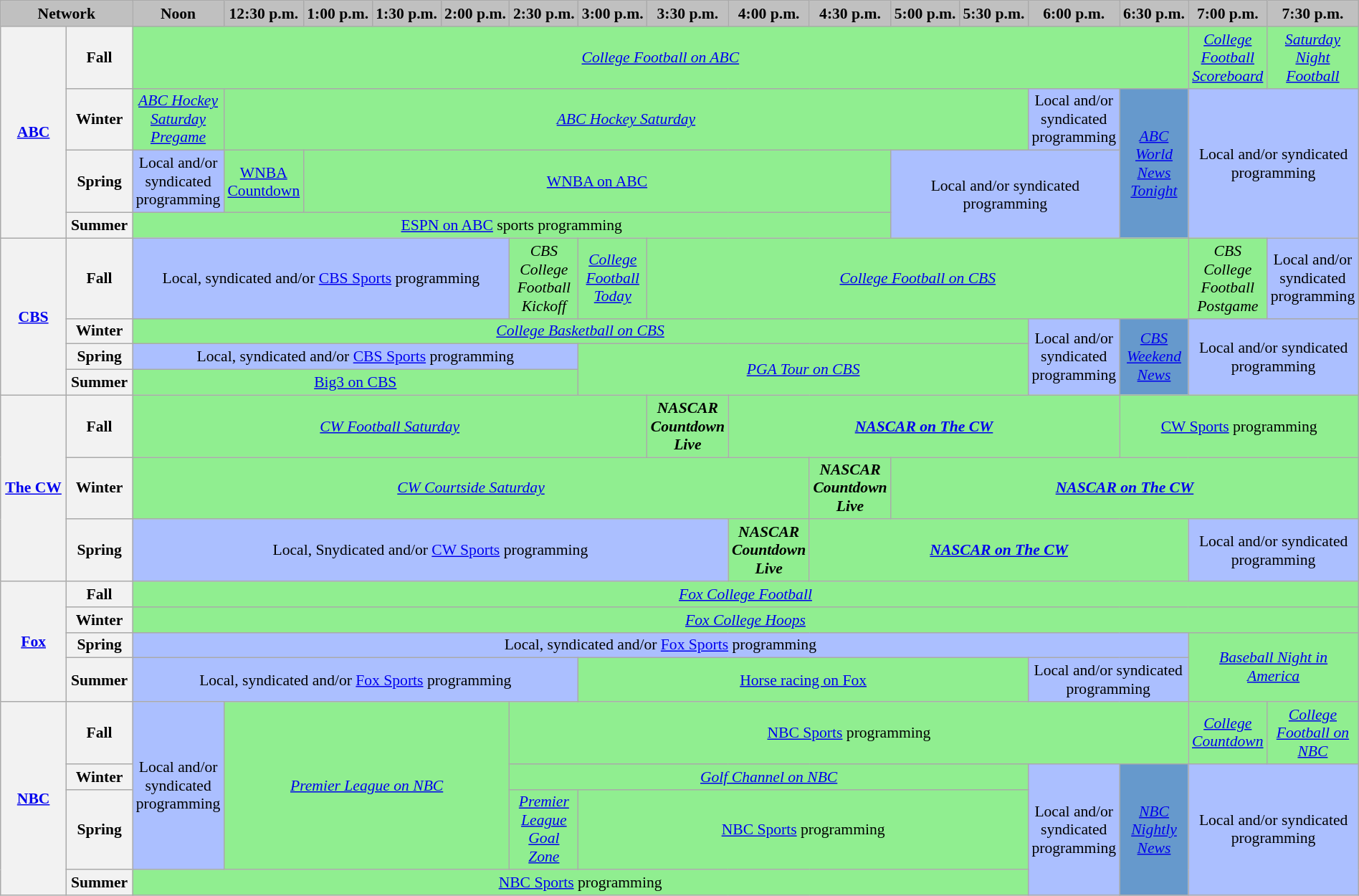<table class="wikitable" style="width:100%;margin-right:0;font-size:90%;text-align:center">
<tr>
<th colspan="2" style="background:#C0C0C0; text-align:center;">Network</th>
<th width="5%" style="background:#C0C0C0; text-align:center;">Noon</th>
<th width="5%" style="background:#C0C0C0; text-align:center;">12:30 p.m.</th>
<th width="5%" style="background:#C0C0C0; text-align:center;">1:00 p.m.</th>
<th width="5%" style="background:#C0C0C0; text-align:center;">1:30 p.m.</th>
<th width="5%" style="background:#C0C0C0; text-align:center;">2:00 p.m.</th>
<th width="5%" style="background:#C0C0C0; text-align:center;">2:30 p.m.</th>
<th width="5%" style="background:#C0C0C0; text-align:center;">3:00 p.m.</th>
<th width="5%" style="background:#C0C0C0; text-align:center;">3:30 p.m.</th>
<th width="5%" style="background:#C0C0C0; text-align:center;">4:00 p.m.</th>
<th width="5%" style="background:#C0C0C0; text-align:center;">4:30 p.m.</th>
<th width="5%" style="background:#C0C0C0; text-align:center;">5:00 p.m.</th>
<th width="5%" style="background:#C0C0C0; text-align:center;">5:30 p.m.</th>
<th width="5%" style="background:#C0C0C0; text-align:center;">6:00 p.m.</th>
<th width="5%" style="background:#C0C0C0; text-align:center;">6:30 p.m.</th>
<th width="5%" style="background:#C0C0C0; text-align:center;">7:00 p.m.</th>
<th width="5%" style="background:#C0C0C0; text-align:center;">7:30 p.m.</th>
</tr>
<tr>
<th rowspan="4"><a href='#'>ABC</a></th>
<th>Fall</th>
<td colspan="14" style="background:lightgreen;"><em><a href='#'>College Football on ABC</a></em></td>
<td style="background:lightgreen;"><em><a href='#'>College Football Scoreboard</a></em></td>
<td style="background:lightgreen;"><em><a href='#'>Saturday Night Football</a></em> </td>
</tr>
<tr>
<th>Winter</th>
<td style="background:lightgreen;"><em><a href='#'>ABC Hockey Saturday Pregame</a></em></td>
<td colspan="11" style="background:lightgreen;"><em><a href='#'>ABC Hockey Saturday</a></em></td>
<td style="background:#abbfff;">Local and/or syndicated programming</td>
<td rowspan="3" style="background: #6699CC;"><em><a href='#'>ABC World News Tonight</a></em></td>
<td rowspan="3" colspan="2" style="background:#abbfff;">Local and/or syndicated programming</td>
</tr>
<tr>
<th>Spring</th>
<td style="background:#abbfff;">Local and/or syndicated programming</td>
<td style="background:lightgreen;"><a href='#'>WNBA Countdown</a></td>
<td colspan="8" style="background:lightgreen;"><a href='#'>WNBA on ABC</a></td>
<td rowspan="2" colspan="3" style="background:#abbfff;">Local and/or syndicated programming</td>
</tr>
<tr>
<th>Summer</th>
<td colspan="10" style="background:lightgreen;"><a href='#'>ESPN on ABC</a> sports programming</td>
</tr>
<tr>
<th rowspan="4"><a href='#'>CBS</a></th>
<th>Fall</th>
<td colspan="5" style="background:#abbfff;">Local, syndicated  and/or <a href='#'>CBS Sports</a> programming</td>
<td style="background:lightgreen;"><em>CBS College Football Kickoff</em></td>
<td style="background:lightgreen;"><em><a href='#'>College Football Today</a></em></td>
<td colspan="7" style="background:lightgreen;"><em><a href='#'>College Football on CBS</a></em></td>
<td style="background:lightgreen;"><em>CBS College Football Postgame</em></td>
<td style="background:#abbfff;">Local and/or syndicated programming</td>
</tr>
<tr>
<th>Winter</th>
<td colspan="12" style="background:lightgreen;"><em><a href='#'>College Basketball on CBS</a></em></td>
<td rowspan="3" style="background:#abbfff;">Local and/or syndicated programming</td>
<td rowspan="3" style="background: #6699CC;"><em><a href='#'>CBS Weekend News</a></em></td>
<td rowspan="3" colspan="2" style="background:#abbfff;">Local and/or syndicated programming</td>
</tr>
<tr>
<th>Spring</th>
<td colspan="6" style="background:#abbfff;">Local, syndicated  and/or <a href='#'>CBS Sports</a> programming</td>
<td colspan="6" rowspan="2" style="background:lightgreen;"><em><a href='#'>PGA Tour on CBS</a></em></td>
</tr>
<tr>
<th>Summer</th>
<td colspan="6" style="background:lightgreen;"><a href='#'>Big3 on CBS</a></td>
</tr>
<tr>
<th rowspan="3"><a href='#'>The CW</a></th>
<th>Fall</th>
<td colspan="7" style="background:lightgreen"><em><a href='#'>CW Football Saturday</a></em></td>
<td style="background:lightgreen;"><strong><em>NASCAR Countdown Live</em></strong></td>
<td colspan="5" style="background:lightgreen;"><strong><em><a href='#'>NASCAR on The CW</a></em></strong></td>
<td colspan="3" style="background:lightgreen;"><a href='#'>CW Sports</a> programming</td>
</tr>
<tr>
<th>Winter</th>
<td colspan="9" style="background:lightgreen;"><em><a href='#'>CW Courtside Saturday</a></em></td>
<td style="background:lightgreen;"><strong><em>NASCAR Countdown Live</em></strong></td>
<td colspan="6" style="background:lightgreen;"><strong><em><a href='#'>NASCAR on The CW</a></em></strong></td>
</tr>
<tr>
<th>Spring</th>
<td colspan="8" style="background:#abbfff;">Local, Snydicated and/or <a href='#'>CW Sports</a> programming</td>
<td style="background:lightgreen;"><strong><em>NASCAR Countdown Live</em></strong></td>
<td colspan="5" style="background:lightgreen;"><strong><em><a href='#'>NASCAR on The CW</a></em></strong></td>
<td colspan="2" style="background:#abbfff;">Local and/or syndicated programming</td>
</tr>
<tr>
<th rowspan="4"><a href='#'>Fox</a></th>
<th>Fall</th>
<td colspan="16" style="background:lightgreen;"><em><a href='#'>Fox College Football</a></em> </td>
</tr>
<tr>
<th>Winter</th>
<td colspan="16" style="background:lightgreen;"><em><a href='#'>Fox College Hoops</a></em> </td>
</tr>
<tr>
<th>Spring</th>
<td colspan="14" style="background:#abbfff;">Local, syndicated  and/or <a href='#'>Fox Sports</a> programming</td>
<td colspan="2" rowspan="2" style="background:lightgreen;"><em><a href='#'>Baseball Night in America</a></em> </td>
</tr>
<tr>
<th>Summer</th>
<td colspan="6" style="background:#abbfff;">Local, syndicated  and/or <a href='#'>Fox Sports</a> programming</td>
<td colspan="6" style="background:lightgreen;"><a href='#'>Horse racing on Fox</a></td>
<td colspan="2" style="background:#abbfff;">Local and/or syndicated programming</td>
</tr>
<tr>
<th rowspan="4"><a href='#'>NBC</a></th>
<th>Fall</th>
<td rowspan="3" style="background:#abbfff;">Local and/or syndicated programming</td>
<td rowspan="3" colspan="4" style="background:lightgreen;"><em><a href='#'>Premier League on NBC</a></em></td>
<td colspan="9" style="background:lightgreen;"><a href='#'>NBC Sports</a> programming</td>
<td style="background:lightgreen;"><em><a href='#'>College Countdown</a></em></td>
<td style="background:lightgreen;"><em><a href='#'>College Football on NBC</a></em> </td>
</tr>
<tr>
<th>Winter</th>
<td colspan="7" style="background:lightgreen;"><em><a href='#'>Golf Channel on NBC</a></em></td>
<td rowspan="3" style="background:#abbfff;">Local and/or syndicated programming</td>
<td rowspan="3" style="background: #6699CC;"><em><a href='#'>NBC Nightly News</a></em></td>
<td rowspan="3" colspan="2" style="background:#abbfff;">Local and/or syndicated programming</td>
</tr>
<tr>
<th>Spring</th>
<td style="background:lightgreen;"><em><a href='#'>Premier League Goal Zone</a></em></td>
<td colspan="6" style="background:lightgreen;"><a href='#'>NBC Sports</a> programming</td>
</tr>
<tr>
<th>Summer</th>
<td colspan="12" style="background:lightgreen;"><a href='#'>NBC Sports</a> programming</td>
</tr>
</table>
